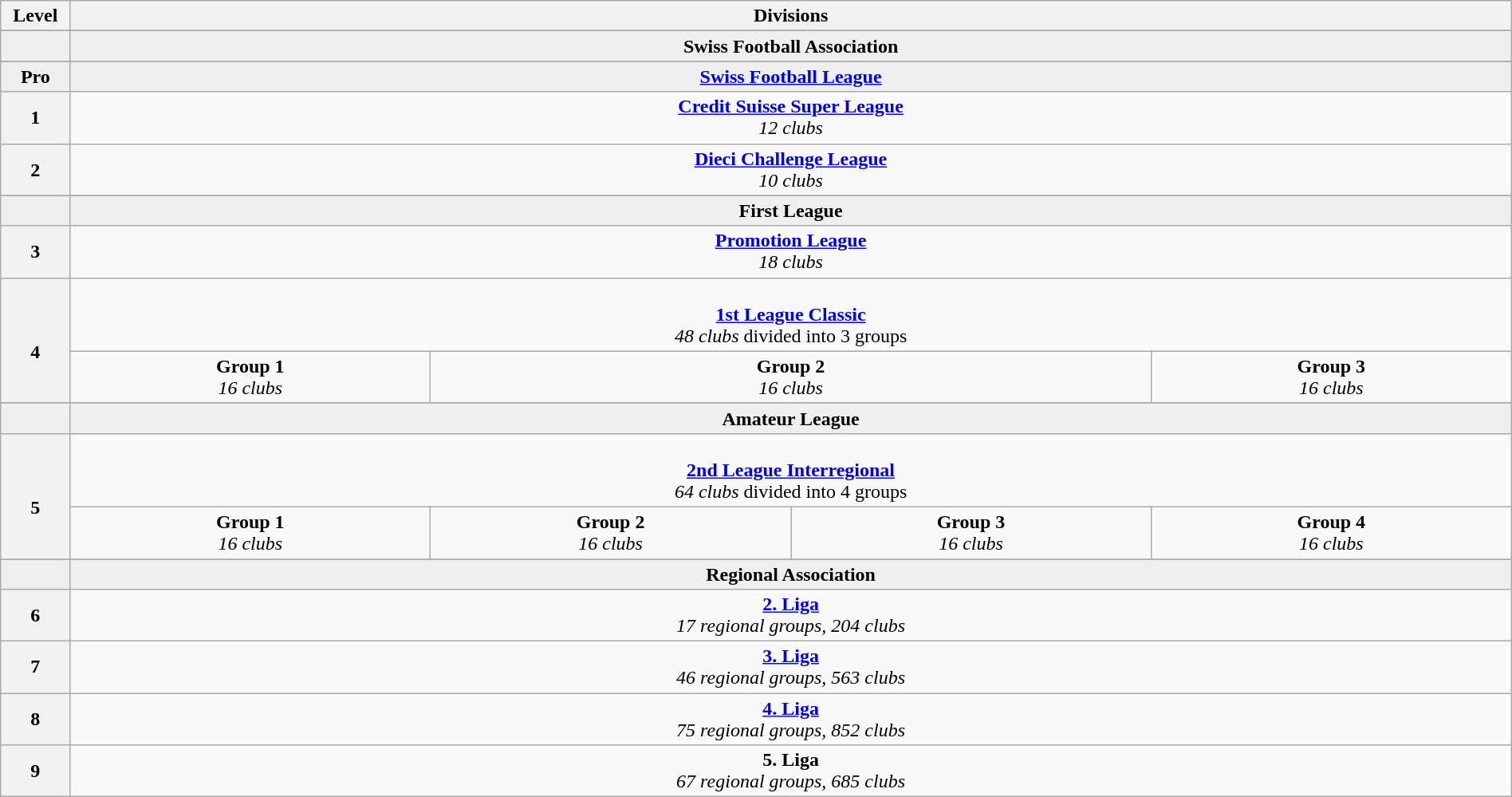<table class="wikitable" style="text-align:center" width="100%">
<tr>
<th>Level</th>
<th colspan="6">Divisions</th>
</tr>
<tr>
</tr>
<tr style="background:#efefef;">
<td width="4.6%" align="center"></td>
<td colspan="12" width="95.4%" style="text-align:center;"><strong>Swiss Football Association</strong></td>
</tr>
<tr>
</tr>
<tr style="background:#efefef;">
<td width="4.6%" align="center"><strong>Pro</strong></td>
<td colspan="12" width="95.4%" style="text-align:center;"><strong><a href='#'>Swiss Football League</a></strong></td>
</tr>
<tr>
<th>1</th>
<td colspan="6" align="center"><strong><a href='#'>Credit Suisse Super League</a></strong> <br> <em>12 clubs</em></td>
</tr>
<tr>
<th>2</th>
<td colspan="6" align="center"><strong><a href='#'>Dieci Challenge League</a></strong> <br> <em>10 clubs</em></td>
</tr>
<tr>
</tr>
<tr style="background:#efefef;">
<td width="4.6%" align="center"></td>
<td colspan="12" width="95.4%" style="text-align:center;"><strong>First League</strong></td>
</tr>
<tr>
<th>3</th>
<td colspan="6" align="center"><strong><a href='#'>Promotion League</a></strong> <br> <em>18 clubs</em></td>
</tr>
<tr>
<th colspan="1" rowspan="2" width="4%"><br>4</th>
<td colspan="18" width="96%"><br><strong><a href='#'>1st League Classic</a></strong><br><em>48 clubs</em> divided into 3 groups</td>
</tr>
<tr>
<td colspan="1" align="center"><strong>Group 1</strong> <br> <em>16 clubs</em></td>
<td colspan="2" align="center"><strong>Group 2</strong> <br> <em>16 clubs</em></td>
<td colspan="1" align="center"><strong>Group 3</strong> <br> <em>16 clubs</em></td>
</tr>
<tr>
</tr>
<tr style="background:#efefef;">
<td width="4.6%" align="center"></td>
<td colspan="12" width="95.4%" style="text-align:center;"><strong>Amateur League</strong></td>
</tr>
<tr>
<th ! colspan="1" rowspan="2" width="4%"><br>5</th>
<td colspan="18" width="96%"><br><strong><a href='#'>2nd League Interregional</a></strong><br><em>64 clubs</em> divided into 4 groups</td>
</tr>
<tr>
<td align="center"><strong>Group 1</strong> <br> <em>16 clubs</em></td>
<td align="center"><strong>Group 2</strong> <br> <em>16 clubs</em></td>
<td align="center"><strong>Group 3</strong> <br> <em>16 clubs</em></td>
<td align="center"><strong>Group 4</strong> <br> <em>16 clubs</em></td>
</tr>
<tr>
</tr>
<tr style="background:#efefef;">
<td width="4.6%" align="center"></td>
<td colspan="12" width="95.4%" style="text-align:center;"><strong>Regional Association</strong></td>
</tr>
<tr>
<th>6</th>
<td colspan="6" align="center"><strong><a href='#'>2. Liga</a></strong> <br> <em>17 regional groups, 204 clubs</em></td>
</tr>
<tr>
<th>7</th>
<td colspan="6" align="center"><strong><a href='#'>3. Liga</a></strong> <br> <em>46 regional groups, 563 clubs</em></td>
</tr>
<tr>
<th>8</th>
<td colspan="6" align="center"><strong><a href='#'>4. Liga</a></strong> <br> <em>75 regional groups, 852 clubs</em></td>
</tr>
<tr>
<th>9</th>
<td colspan="6" align="center"><strong>5. Liga</strong> <br> <em>67 regional groups, 685 clubs</em></td>
</tr>
</table>
